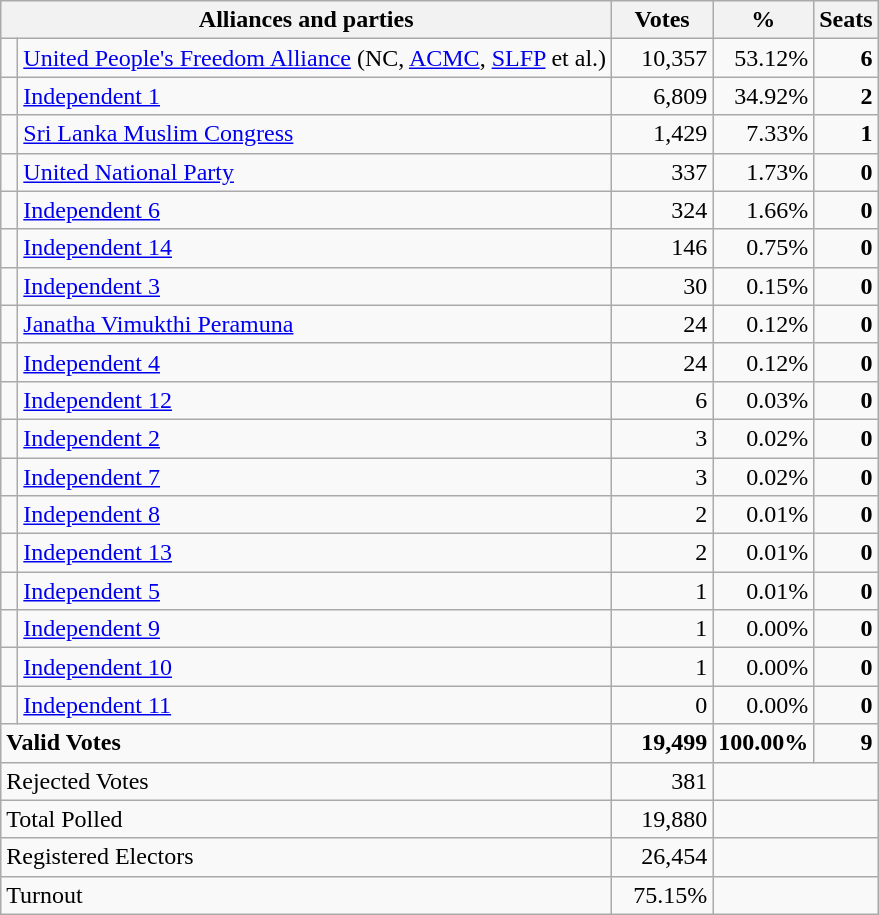<table class="wikitable" border="1" style="text-align:right;">
<tr>
<th valign=bottom align=left colspan=2>Alliances and parties</th>
<th valign=bottom align=center width="60">Votes</th>
<th valign=bottom align=center width="50">%</th>
<th valign=bottom align=center>Seats</th>
</tr>
<tr>
<td bgcolor=> </td>
<td align=left><a href='#'>United People's Freedom Alliance</a> (NC, <a href='#'>ACMC</a>, <a href='#'>SLFP</a> et al.)</td>
<td>10,357</td>
<td>53.12%</td>
<td><strong>6</strong></td>
</tr>
<tr>
<td></td>
<td align=left><a href='#'>Independent 1</a></td>
<td>6,809</td>
<td>34.92%</td>
<td><strong>2</strong></td>
</tr>
<tr>
<td bgcolor=> </td>
<td align=left><a href='#'>Sri Lanka Muslim Congress</a></td>
<td>1,429</td>
<td>7.33%</td>
<td><strong>1</strong></td>
</tr>
<tr>
<td bgcolor=> </td>
<td align=left><a href='#'>United National Party</a></td>
<td>337</td>
<td>1.73%</td>
<td><strong>0</strong></td>
</tr>
<tr>
<td></td>
<td align=left><a href='#'>Independent 6</a></td>
<td>324</td>
<td>1.66%</td>
<td><strong>0</strong></td>
</tr>
<tr>
<td></td>
<td align=left><a href='#'>Independent 14</a></td>
<td>146</td>
<td>0.75%</td>
<td><strong>0</strong></td>
</tr>
<tr>
<td></td>
<td align=left><a href='#'>Independent 3</a></td>
<td>30</td>
<td>0.15%</td>
<td><strong>0</strong></td>
</tr>
<tr>
<td bgcolor=> </td>
<td align=left><a href='#'>Janatha Vimukthi Peramuna</a></td>
<td>24</td>
<td>0.12%</td>
<td><strong>0</strong></td>
</tr>
<tr>
<td></td>
<td align=left><a href='#'>Independent 4</a></td>
<td>24</td>
<td>0.12%</td>
<td><strong>0</strong></td>
</tr>
<tr>
<td></td>
<td align=left><a href='#'>Independent 12</a></td>
<td>6</td>
<td>0.03%</td>
<td><strong>0</strong></td>
</tr>
<tr>
<td></td>
<td align=left><a href='#'>Independent 2</a></td>
<td>3</td>
<td>0.02%</td>
<td><strong>0</strong></td>
</tr>
<tr>
<td></td>
<td align=left><a href='#'>Independent 7</a></td>
<td>3</td>
<td>0.02%</td>
<td><strong>0</strong></td>
</tr>
<tr>
<td></td>
<td align=left><a href='#'>Independent 8</a></td>
<td>2</td>
<td>0.01%</td>
<td><strong>0</strong></td>
</tr>
<tr>
<td></td>
<td align=left><a href='#'>Independent 13</a></td>
<td>2</td>
<td>0.01%</td>
<td><strong>0</strong></td>
</tr>
<tr>
<td></td>
<td align=left><a href='#'>Independent 5</a></td>
<td>1</td>
<td>0.01%</td>
<td><strong>0</strong></td>
</tr>
<tr>
<td></td>
<td align=left><a href='#'>Independent 9</a></td>
<td>1</td>
<td>0.00%</td>
<td><strong>0</strong></td>
</tr>
<tr>
<td></td>
<td align=left><a href='#'>Independent 10</a></td>
<td>1</td>
<td>0.00%</td>
<td><strong>0</strong></td>
</tr>
<tr>
<td></td>
<td align=left><a href='#'>Independent 11</a></td>
<td>0</td>
<td>0.00%</td>
<td><strong>0</strong></td>
</tr>
<tr>
<td colspan=2 align=left><strong>Valid Votes</strong></td>
<td><strong>19,499</strong></td>
<td><strong>100.00%</strong></td>
<td><strong>9</strong></td>
</tr>
<tr>
<td colspan=2 align=left>Rejected Votes</td>
<td>381</td>
<td colspan=2></td>
</tr>
<tr>
<td colspan=2 align=left>Total Polled</td>
<td>19,880</td>
<td colspan=2></td>
</tr>
<tr>
<td colspan=2 align=left>Registered Electors</td>
<td>26,454</td>
<td colspan=2></td>
</tr>
<tr>
<td colspan=2 align=left>Turnout</td>
<td>75.15%</td>
<td colspan=2></td>
</tr>
</table>
